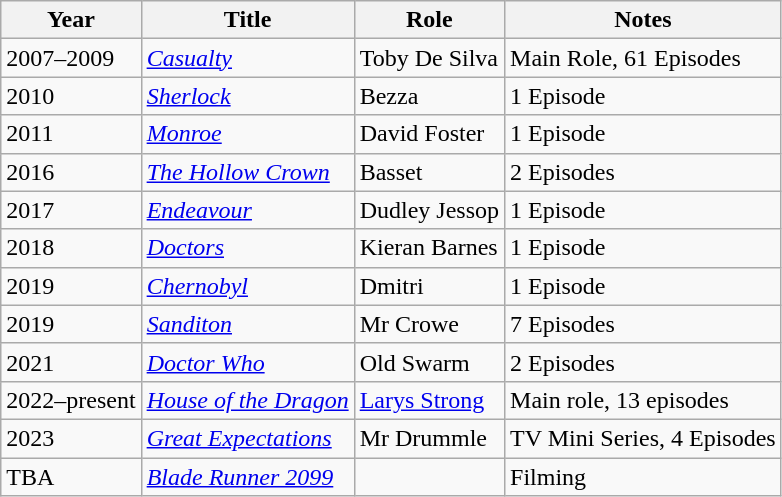<table class="wikitable">
<tr>
<th>Year</th>
<th>Title</th>
<th>Role</th>
<th>Notes</th>
</tr>
<tr>
<td>2007–2009</td>
<td><a href='#'><em>Casualty</em></a></td>
<td>Toby De Silva</td>
<td>Main Role, 61 Episodes</td>
</tr>
<tr>
<td>2010</td>
<td><a href='#'><em>Sherlock</em></a></td>
<td>Bezza</td>
<td>1 Episode</td>
</tr>
<tr>
<td>2011</td>
<td><a href='#'><em>Monroe</em></a></td>
<td>David Foster</td>
<td>1 Episode</td>
</tr>
<tr>
<td>2016</td>
<td><a href='#'><em>The Hollow Crown</em></a></td>
<td>Basset</td>
<td>2 Episodes</td>
</tr>
<tr>
<td>2017</td>
<td><a href='#'><em>Endeavour</em></a></td>
<td>Dudley Jessop</td>
<td>1 Episode</td>
</tr>
<tr>
<td>2018</td>
<td><a href='#'><em>Doctors</em></a></td>
<td>Kieran Barnes</td>
<td>1 Episode</td>
</tr>
<tr>
<td>2019</td>
<td><a href='#'><em>Chernobyl</em></a></td>
<td>Dmitri</td>
<td>1 Episode</td>
</tr>
<tr>
<td>2019</td>
<td><a href='#'><em>Sanditon</em></a></td>
<td>Mr Crowe</td>
<td>7 Episodes</td>
</tr>
<tr>
<td>2021</td>
<td><em><a href='#'>Doctor Who</a></em></td>
<td>Old Swarm</td>
<td>2 Episodes</td>
</tr>
<tr>
<td>2022–present</td>
<td><em><a href='#'>House of the Dragon</a></em></td>
<td><a href='#'>Larys Strong</a></td>
<td>Main role, 13 episodes</td>
</tr>
<tr>
<td>2023</td>
<td><a href='#'><em>Great Expectations</em></a></td>
<td>Mr Drummle</td>
<td>TV Mini Series, 4 Episodes</td>
</tr>
<tr>
<td>TBA</td>
<td><em><a href='#'>Blade Runner 2099</a></em></td>
<td></td>
<td>Filming</td>
</tr>
</table>
